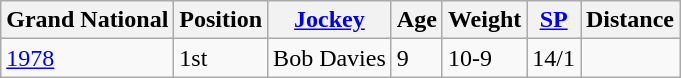<table class="wikitable plainrowheaders">
<tr>
<th>Grand National</th>
<th>Position</th>
<th><a href='#'>Jockey</a></th>
<th>Age</th>
<th>Weight</th>
<th><a href='#'>SP</a></th>
<th>Distance</th>
</tr>
<tr>
<td><a href='#'>1978</a></td>
<td>1st</td>
<td>Bob Davies</td>
<td>9</td>
<td>10-9</td>
<td>14/1</td>
<td></td>
</tr>
</table>
